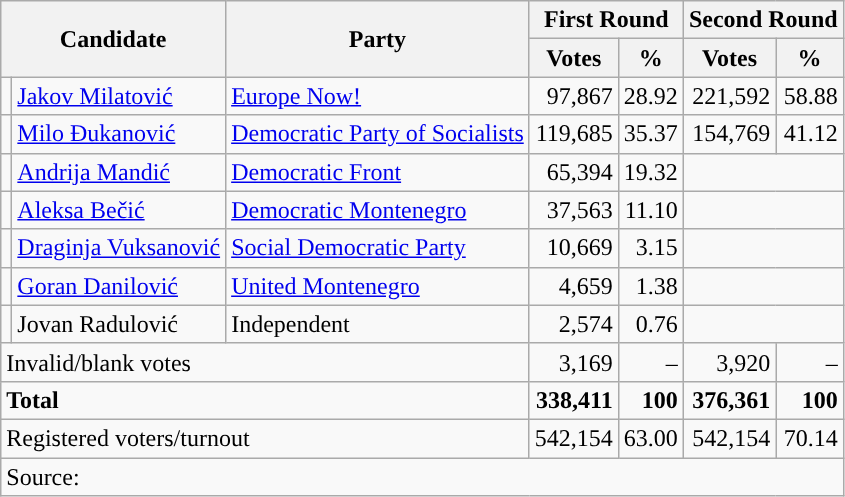<table class=wikitable style=text-align:right>
<tr>
<th colspan="2" rowspan="2">Candidate</th>
<th rowspan="2">Party</th>
<th colspan="2">First Round</th>
<th colspan="2">Second Round</th>
</tr>
<tr>
<th>Votes</th>
<th>%</th>
<th>Votes</th>
<th>%</th>
</tr>
<tr>
<td style="background:"></td>
<td align="left"><a href='#'>Jakov Milatović</a></td>
<td align="left"><a href='#'>Europe Now!</a></td>
<td>97,867</td>
<td>28.92</td>
<td>221,592</td>
<td>58.88</td>
</tr>
<tr>
<td style="background:"></td>
<td align="left"><a href='#'>Milo Đukanović</a></td>
<td align="left"><a href='#'>Democratic Party of Socialists</a></td>
<td>119,685</td>
<td>35.37</td>
<td>154,769</td>
<td>41.12</td>
</tr>
<tr>
<td style="background:"></td>
<td align="left"><a href='#'>Andrija Mandić</a></td>
<td align="left"><a href='#'>Democratic Front</a></td>
<td>65,394</td>
<td>19.32</td>
<td colspan="2"></td>
</tr>
<tr>
<td style="background:"></td>
<td align="left"><a href='#'>Aleksa Bečić</a></td>
<td align="left"><a href='#'>Democratic Montenegro</a></td>
<td>37,563</td>
<td>11.10</td>
<td colspan="2"></td>
</tr>
<tr>
<td style="background:"></td>
<td align="left"><a href='#'>Draginja Vuksanović</a></td>
<td align="left"><a href='#'>Social Democratic Party</a></td>
<td>10,669</td>
<td>3.15</td>
<td colspan="2"></td>
</tr>
<tr>
<td style="background:"></td>
<td align="left"><a href='#'>Goran Danilović</a></td>
<td align="left"><a href='#'>United Montenegro</a></td>
<td>4,659</td>
<td>1.38</td>
<td colspan="2"></td>
</tr>
<tr>
<td style="background:"></td>
<td align="left">Jovan Radulović</td>
<td align="left">Independent</td>
<td>2,574</td>
<td>0.76</td>
<td colspan="2"></td>
</tr>
<tr>
<td colspan="3" align="left">Invalid/blank votes</td>
<td>3,169</td>
<td>–</td>
<td>3,920</td>
<td>–</td>
</tr>
<tr>
<td colspan="3" align="left"><strong>Total</strong></td>
<td><strong>338,411</strong></td>
<td><strong>100</strong></td>
<td><strong>376,361</strong></td>
<td><strong>100</strong></td>
</tr>
<tr>
<td colspan="3" align="left">Registered voters/turnout</td>
<td>542,154</td>
<td>63.00</td>
<td>542,154</td>
<td>70.14</td>
</tr>
<tr>
<td colspan="7" align="left">Source: </td>
</tr>
</table>
